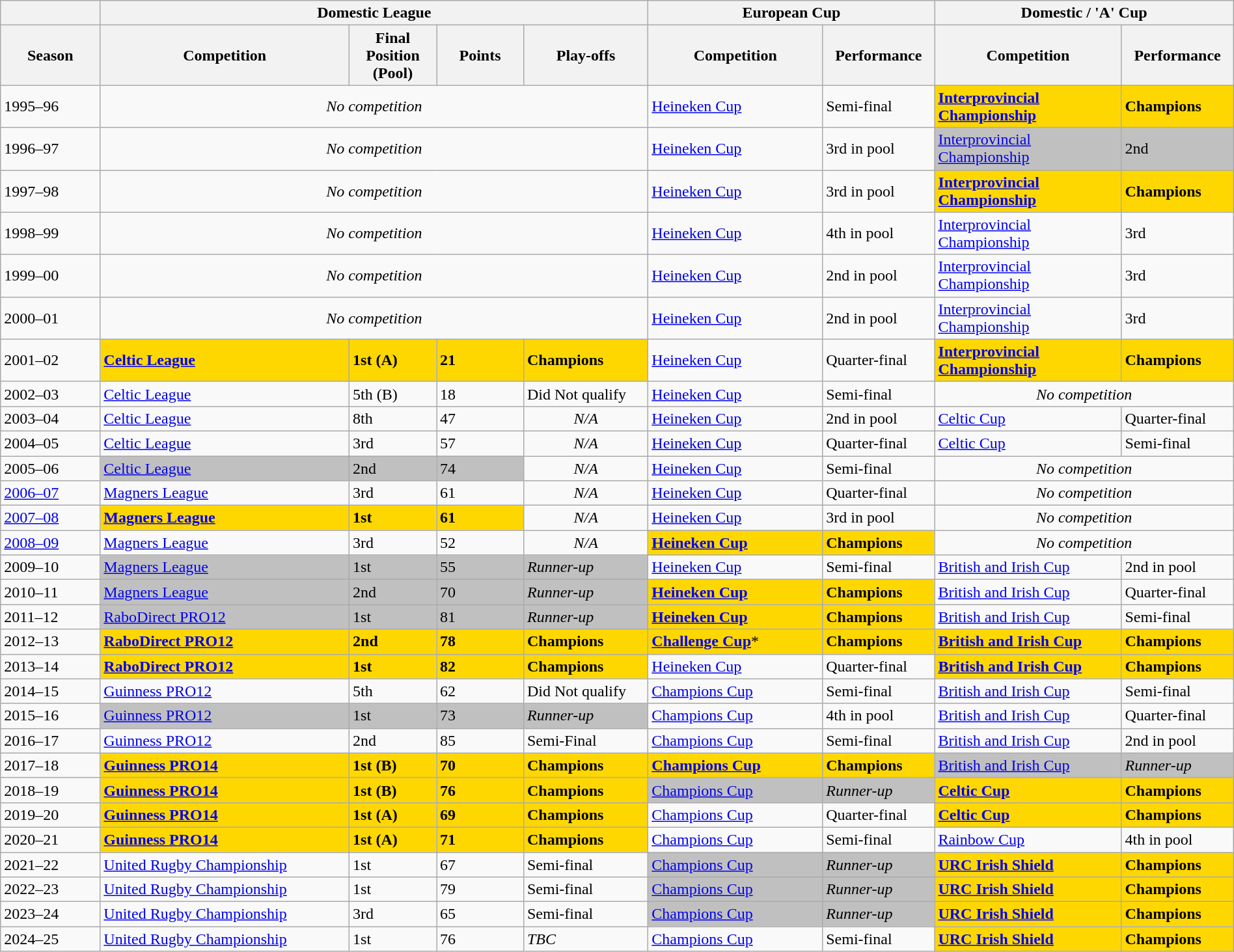<table class="wikitable collapsible" style="margin:auto; width:100%;">
<tr>
<th colspan="1"></th>
<th colspan="4">Domestic League</th>
<th colspan="2">European Cup</th>
<th colspan="2">Domestic / 'A' Cup</th>
</tr>
<tr>
<th style="text-align:center; width:8%;">Season</th>
<th style="text-align:center; width:20%;">Competition</th>
<th style="text-align:center; width:7%;">Final Position (Pool)</th>
<th style="text-align:center; width:7%;">Points</th>
<th style="text-align:center; width:10%;">Play-offs</th>
<th style="text-align:center; width:14%;">Competition</th>
<th style="text-align:center; width:9%;">Performance</th>
<th style="text-align:center; width:15%;">Competition</th>
<th style="text-align:center; width:9%;">Performance</th>
</tr>
<tr>
<td>1995–96</td>
<td style="text-align:center" colspan=4><em>No competition </em></td>
<td><a href='#'>Heineken Cup</a></td>
<td>Semi-final</td>
<td style="background: gold"><strong><a href='#'>Interprovincial Championship</a></strong></td>
<td style="background: gold"><strong>Champions</strong></td>
</tr>
<tr>
<td>1996–97</td>
<td style="text-align:center" colspan=4><em>No competition </em></td>
<td><a href='#'>Heineken Cup</a></td>
<td>3rd in pool</td>
<td style="background: silver"><a href='#'>Interprovincial Championship</a></td>
<td style="background: silver">2nd</td>
</tr>
<tr>
<td>1997–98</td>
<td style="text-align:center" colspan=4><em>No competition </em></td>
<td><a href='#'>Heineken Cup</a></td>
<td>3rd in pool</td>
<td style="background: gold"><strong><a href='#'>Interprovincial Championship</a></strong></td>
<td style="background: gold"><strong>Champions</strong></td>
</tr>
<tr>
<td>1998–99</td>
<td style="text-align:center" colspan=4><em>No competition </em></td>
<td><a href='#'>Heineken Cup</a></td>
<td>4th in pool</td>
<td><a href='#'>Interprovincial Championship</a></td>
<td>3rd</td>
</tr>
<tr>
<td>1999–00</td>
<td style="text-align:center" colspan=4><em>No competition </em></td>
<td><a href='#'>Heineken Cup</a></td>
<td>2nd in pool</td>
<td><a href='#'>Interprovincial Championship</a></td>
<td>3rd</td>
</tr>
<tr>
<td>2000–01</td>
<td style="text-align:center" colspan=4><em>No competition </em></td>
<td><a href='#'>Heineken Cup</a></td>
<td>2nd in pool</td>
<td><a href='#'>Interprovincial Championship</a></td>
<td>3rd</td>
</tr>
<tr>
<td>2001–02</td>
<td style="background: gold"><strong><a href='#'>Celtic League</a></strong></td>
<td style="background: gold"><strong>1st (A)</strong></td>
<td style="background: gold"><strong>21</strong></td>
<td style="background: gold"><strong>Champions</strong></td>
<td><a href='#'>Heineken Cup</a></td>
<td>Quarter-final</td>
<td style="background: gold"><strong><a href='#'>Interprovincial Championship</a></strong></td>
<td style="background: gold"><strong>Champions</strong></td>
</tr>
<tr>
<td>2002–03</td>
<td><a href='#'>Celtic League</a></td>
<td>5th (B)</td>
<td>18</td>
<td>Did Not qualify</td>
<td><a href='#'>Heineken Cup</a></td>
<td>Semi-final</td>
<td style="text-align:center" colspan=2><em>No competition </em></td>
</tr>
<tr>
<td>2003–04</td>
<td><a href='#'>Celtic League</a></td>
<td>8th</td>
<td>47</td>
<td style="text-align:center"><em>N/A</em></td>
<td><a href='#'>Heineken Cup</a></td>
<td>2nd in pool</td>
<td><a href='#'>Celtic Cup</a></td>
<td>Quarter-final</td>
</tr>
<tr>
<td>2004–05</td>
<td><a href='#'>Celtic League</a></td>
<td>3rd</td>
<td>57</td>
<td style="text-align:center"><em>N/A</em></td>
<td><a href='#'>Heineken Cup</a></td>
<td>Quarter-final</td>
<td><a href='#'>Celtic Cup</a></td>
<td>Semi-final</td>
</tr>
<tr>
<td>2005–06</td>
<td style="background: silver"><a href='#'>Celtic League</a></td>
<td style="background: silver">2nd</td>
<td style="background: silver">74</td>
<td style="text-align:center"><em>N/A</em></td>
<td><a href='#'>Heineken Cup</a></td>
<td>Semi-final</td>
<td style="text-align:center" colspan=2><em>No competition </em></td>
</tr>
<tr>
<td><a href='#'>2006–07</a></td>
<td><a href='#'>Magners League</a></td>
<td>3rd</td>
<td>61</td>
<td style="text-align:center"><em>N/A</em></td>
<td><a href='#'>Heineken Cup</a></td>
<td>Quarter-final</td>
<td style="text-align:center" colspan=2><em>No competition </em></td>
</tr>
<tr>
<td><a href='#'>2007–08</a></td>
<td style="background: gold"><strong><a href='#'>Magners League</a></strong></td>
<td style="background: gold"><strong>1st</strong></td>
<td style="background: gold"><strong>61</strong></td>
<td style="text-align:center"><em>N/A</em></td>
<td><a href='#'>Heineken Cup</a></td>
<td>3rd in pool</td>
<td style="text-align:center" colspan=2><em>No competition </em></td>
</tr>
<tr>
<td><a href='#'>2008–09</a></td>
<td><a href='#'>Magners League</a></td>
<td>3rd</td>
<td>52</td>
<td style="text-align:center"><em>N/A</em></td>
<td style="background: gold"><strong><a href='#'>Heineken Cup</a></strong></td>
<td style="background: gold"><strong>Champions</strong></td>
<td style="text-align:center" colspan=2><em>No competition </em></td>
</tr>
<tr>
<td>2009–10</td>
<td style="background: silver"><a href='#'>Magners League</a></td>
<td style="background: silver">1st</td>
<td style="background: silver">55</td>
<td style="background: silver"><em>Runner-up</em></td>
<td><a href='#'>Heineken Cup</a></td>
<td>Semi-final</td>
<td><a href='#'>British and Irish Cup</a></td>
<td>2nd in pool</td>
</tr>
<tr>
<td>2010–11</td>
<td style="background: silver"><a href='#'>Magners League</a></td>
<td style="background: silver">2nd</td>
<td style="background: silver">70</td>
<td style="background: silver"><em>Runner-up</em></td>
<td style="background: gold"><strong><a href='#'>Heineken Cup</a></strong></td>
<td style="background: gold"><strong>Champions</strong></td>
<td><a href='#'>British and Irish Cup</a></td>
<td>Quarter-final</td>
</tr>
<tr>
<td>2011–12</td>
<td style="background: silver"><a href='#'>RaboDirect PRO12</a></td>
<td style="background: silver">1st</td>
<td style="background: silver">81</td>
<td style="background: silver"><em>Runner-up</em></td>
<td style="background: gold"><strong><a href='#'>Heineken Cup</a></strong></td>
<td style="background: gold"><strong>Champions</strong></td>
<td><a href='#'>British and Irish Cup</a></td>
<td>Semi-final</td>
</tr>
<tr>
<td>2012–13</td>
<td style="background: gold"><strong><a href='#'>RaboDirect PRO12</a></strong></td>
<td style="background: gold"><strong>2nd</strong></td>
<td style="background: gold"><strong>78</strong></td>
<td style="background: gold"><strong>Champions</strong></td>
<td style="background: gold"><strong><a href='#'>Challenge Cup</a></strong>*</td>
<td style="background: gold"><strong>Champions</strong></td>
<td style="background: gold"><strong><a href='#'>British and Irish Cup</a></strong></td>
<td style="background: gold"><strong>Champions</strong></td>
</tr>
<tr>
<td>2013–14</td>
<td style="background: gold"><strong><a href='#'>RaboDirect PRO12</a></strong></td>
<td style="background: gold"><strong>1st</strong></td>
<td style="background: gold"><strong>82</strong></td>
<td style="background: gold"><strong>Champions</strong></td>
<td><a href='#'>Heineken Cup</a></td>
<td>Quarter-final</td>
<td style="background: gold"><strong><a href='#'>British and Irish Cup</a></strong></td>
<td style="background: gold"><strong>Champions</strong></td>
</tr>
<tr>
<td>2014–15</td>
<td><a href='#'>Guinness PRO12</a></td>
<td>5th</td>
<td>62</td>
<td>Did Not qualify</td>
<td><a href='#'>Champions Cup</a></td>
<td>Semi-final</td>
<td><a href='#'>British and Irish Cup</a></td>
<td>Semi-final</td>
</tr>
<tr>
<td>2015–16</td>
<td style="background: silver"><a href='#'>Guinness PRO12</a></td>
<td style="background: silver">1st</td>
<td style="background: silver">73</td>
<td style="background: silver"><em>Runner-up</em></td>
<td><a href='#'>Champions Cup</a></td>
<td>4th in pool</td>
<td><a href='#'>British and Irish Cup</a></td>
<td>Quarter-final</td>
</tr>
<tr>
<td>2016–17</td>
<td><a href='#'>Guinness PRO12</a></td>
<td>2nd</td>
<td>85</td>
<td>Semi-Final</td>
<td><a href='#'>Champions Cup</a></td>
<td>Semi-final</td>
<td><a href='#'>British and Irish Cup</a></td>
<td>2nd in pool</td>
</tr>
<tr>
<td>2017–18</td>
<td style="background: gold"><strong><a href='#'>Guinness PRO14</a></strong></td>
<td style="background: gold"><strong>1st (B)</strong></td>
<td style="background: gold"><strong>70</strong></td>
<td style="background: gold"><strong>Champions</strong></td>
<td style="background: gold"><strong><a href='#'>Champions Cup</a></strong></td>
<td style="background: gold"><strong>Champions</strong></td>
<td style="background: silver"><a href='#'>British and Irish Cup</a></td>
<td style="background: silver"><em>Runner-up</em></td>
</tr>
<tr>
<td>2018–19</td>
<td style="background: gold"><strong><a href='#'>Guinness PRO14</a></strong></td>
<td style="background: gold"><strong>1st (B)</strong></td>
<td style="background: gold"><strong>76</strong></td>
<td style="background: gold"><strong>Champions</strong></td>
<td style="background: silver"><a href='#'>Champions Cup</a></td>
<td style="background: silver"><em>Runner-up</em></td>
<td style="background: gold"><strong><a href='#'>Celtic Cup</a></strong></td>
<td style="background: gold"><strong>Champions</strong></td>
</tr>
<tr>
<td>2019–20</td>
<td style="background: gold"><strong><a href='#'>Guinness PRO14</a></strong></td>
<td style="background: gold"><strong>1st (A)</strong></td>
<td style="background: gold"><strong>69</strong></td>
<td style="background: gold"><strong>Champions</strong></td>
<td><a href='#'>Champions Cup</a></td>
<td>Quarter-final</td>
<td style="background: gold"><strong><a href='#'>Celtic Cup</a></strong></td>
<td style="background: gold"><strong>Champions</strong></td>
</tr>
<tr>
<td>2020–21</td>
<td style="background: gold"><strong><a href='#'>Guinness PRO14</a></strong></td>
<td style="background: gold"><strong>1st (A)</strong></td>
<td style="background: gold"><strong>71</strong></td>
<td style="background: gold"><strong>Champions</strong></td>
<td><a href='#'>Champions Cup</a></td>
<td>Semi-final</td>
<td><a href='#'>Rainbow Cup</a></td>
<td>4th in pool</td>
</tr>
<tr>
<td>2021–22</td>
<td><a href='#'>United Rugby Championship</a></td>
<td>1st</td>
<td>67</td>
<td>Semi-final</td>
<td style="background: silver"><a href='#'>Champions Cup</a></td>
<td style="background: silver"><em>Runner-up</em></td>
<td style="background: gold"><strong><a href='#'>URC Irish Shield</a></strong></td>
<td style="background: gold"><strong>Champions</strong></td>
</tr>
<tr>
<td>2022–23</td>
<td><a href='#'>United Rugby Championship</a></td>
<td>1st</td>
<td>79</td>
<td>Semi-final</td>
<td style="background: silver"><a href='#'>Champions Cup</a></td>
<td style="background: silver"><em>Runner-up</em></td>
<td style="background: gold"><strong><a href='#'>URC Irish Shield</a></strong></td>
<td style="background: gold"><strong>Champions</strong></td>
</tr>
<tr>
<td>2023–24</td>
<td><a href='#'>United Rugby Championship</a></td>
<td>3rd</td>
<td>65</td>
<td>Semi-final</td>
<td style="background: silver"><a href='#'>Champions Cup</a></td>
<td style="background: silver"><em>Runner-up</em></td>
<td style="background: gold"><strong><a href='#'>URC Irish Shield</a></strong></td>
<td style="background: gold"><strong>Champions</strong></td>
</tr>
<tr>
<td>2024–25</td>
<td><a href='#'>United Rugby Championship</a></td>
<td>1st</td>
<td>76</td>
<td><em>TBC</em></td>
<td><a href='#'>Champions Cup</a></td>
<td>Semi-final</td>
<td style="background: gold"><strong><a href='#'>URC Irish Shield</a></strong></td>
<td style="background: gold"><strong>Champions</strong></td>
</tr>
</table>
